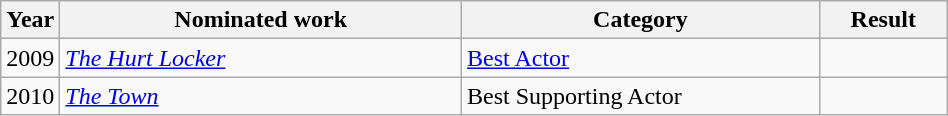<table class="wikitable sortable" width="50%">
<tr>
<th width="1%">Year</th>
<th width="45%">Nominated work</th>
<th width="40%">Category</th>
<th width="14%">Result</th>
</tr>
<tr>
<td>2009</td>
<td><em><a href='#'>The Hurt Locker</a></em></td>
<td><a href='#'>Best Actor</a></td>
<td></td>
</tr>
<tr>
<td>2010</td>
<td><em><a href='#'>The Town</a></em></td>
<td>Best Supporting Actor</td>
<td></td>
</tr>
</table>
